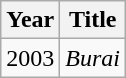<table class="wikitable">
<tr>
<th>Year</th>
<th>Title</th>
</tr>
<tr>
<td>2003</td>
<td><em>Burai</em></td>
</tr>
</table>
